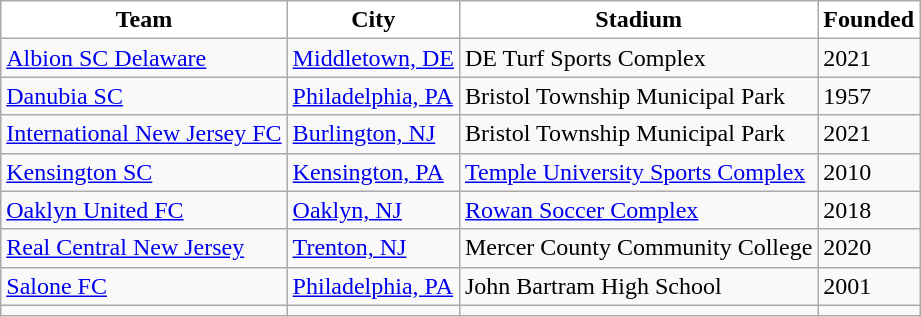<table class="wikitable sortable" style="text-align:left">
<tr>
<th style="background:white">Team</th>
<th style="background:white">City</th>
<th style="background:white">Stadium</th>
<th style="background:white">Founded</th>
</tr>
<tr>
<td><a href='#'>Albion SC Delaware</a></td>
<td><a href='#'>Middletown, DE</a></td>
<td>DE Turf Sports Complex</td>
<td>2021</td>
</tr>
<tr>
<td><a href='#'>Danubia SC</a></td>
<td><a href='#'>Philadelphia, PA</a></td>
<td>Bristol Township Municipal Park</td>
<td>1957</td>
</tr>
<tr>
<td><a href='#'>International New Jersey FC</a></td>
<td><a href='#'>Burlington, NJ</a></td>
<td>Bristol Township Municipal Park</td>
<td>2021</td>
</tr>
<tr>
<td><a href='#'>Kensington SC</a></td>
<td><a href='#'>Kensington, PA</a></td>
<td><a href='#'>Temple University Sports Complex</a></td>
<td>2010</td>
</tr>
<tr>
<td><a href='#'>Oaklyn United FC</a></td>
<td><a href='#'>Oaklyn, NJ</a></td>
<td><a href='#'>Rowan Soccer Complex</a></td>
<td>2018</td>
</tr>
<tr>
<td><a href='#'>Real Central New Jersey</a></td>
<td><a href='#'>Trenton, NJ</a></td>
<td>Mercer County Community College</td>
<td>2020</td>
</tr>
<tr>
<td><a href='#'>Salone FC</a></td>
<td><a href='#'>Philadelphia, PA</a></td>
<td>John Bartram High School</td>
<td>2001</td>
</tr>
<tr>
<td></td>
<td></td>
<td></td>
<td></td>
</tr>
</table>
